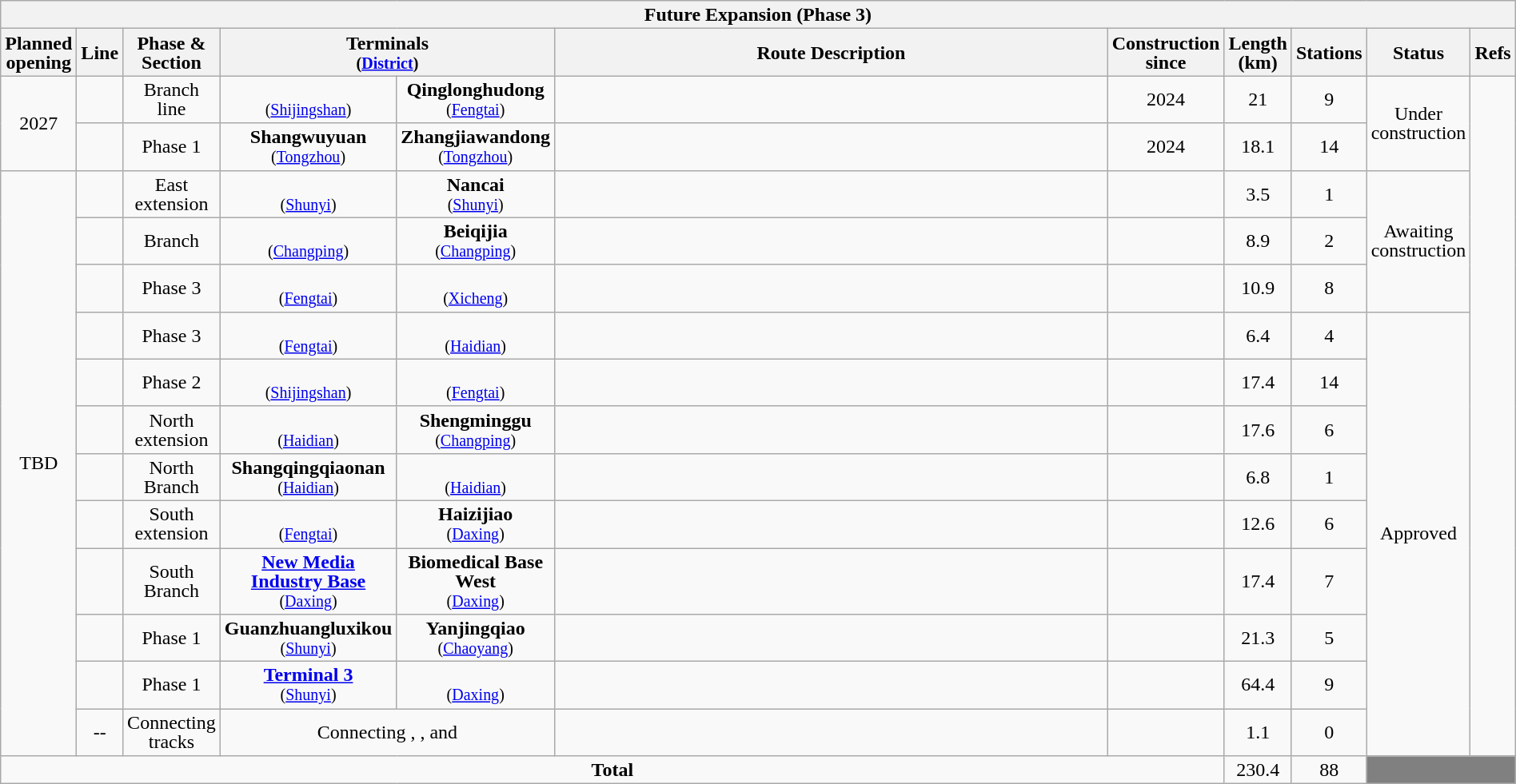<table class="wikitable" style="width:100%;line-height:1;text-align:center;">
<tr>
<th colspan="11">Future Expansion (Phase 3)</th>
</tr>
<tr>
<th>Planned<br>opening</th>
<th>Line</th>
<th>Phase & Section</th>
<th colspan="2">Terminals<br><small>(<a href='#'>District</a>)</small></th>
<th style="width:40%;">Route Description</th>
<th>Construction<br>since</th>
<th>Length<br>(km)</th>
<th>Stations</th>
<th>Status</th>
<th>Refs</th>
</tr>
<tr>
<td rowspan="2">2027</td>
<td></td>
<td>Branch line</td>
<td><strong></strong><br><small>(<a href='#'>Shijingshan</a>)</small></td>
<td><strong>Qinglonghudong</strong><br><small>(<a href='#'>Fengtai</a>)</small></td>
<td></td>
<td>2024</td>
<td>21</td>
<td>9</td>
<td rowspan="2">Under construction</td>
<td rowspan="14"></td>
</tr>
<tr>
<td></td>
<td>Phase 1</td>
<td><strong>Shangwuyuan</strong><br><small>(<a href='#'>Tongzhou</a>)</small></td>
<td><strong>Zhangjiawandong</strong><br><small>(<a href='#'>Tongzhou</a>)</small></td>
<td></td>
<td>2024</td>
<td>18.1</td>
<td>14</td>
</tr>
<tr>
<td rowspan="12">TBD</td>
<td></td>
<td>East extension</td>
<td><strong></strong><br><small>(<a href='#'>Shunyi</a>)</small></td>
<td><strong>Nancai</strong><br><small>(<a href='#'>Shunyi</a>)</small></td>
<td></td>
<td></td>
<td>3.5</td>
<td>1</td>
<td rowspan="3">Awaiting construction</td>
</tr>
<tr>
<td></td>
<td>Branch</td>
<td><strong></strong><br><small>(<a href='#'>Changping</a>)</small></td>
<td><strong>Beiqijia</strong><br><small>(<a href='#'>Changping</a>)</small></td>
<td></td>
<td></td>
<td>8.9</td>
<td>2</td>
</tr>
<tr>
<td></td>
<td>Phase 3</td>
<td><strong></strong><br><small>(<a href='#'>Fengtai</a>)</small></td>
<td><strong></strong><br><small>(<a href='#'>Xicheng</a>)</small></td>
<td></td>
<td></td>
<td>10.9</td>
<td>8</td>
</tr>
<tr>
<td></td>
<td>Phase 3</td>
<td><strong></strong><br><small>(<a href='#'>Fengtai</a>)</small></td>
<td><strong></strong><br><small>(<a href='#'>Haidian</a>)</small></td>
<td></td>
<td></td>
<td>6.4</td>
<td>4</td>
<td rowspan="9">Approved</td>
</tr>
<tr>
<td></td>
<td>Phase 2</td>
<td><strong></strong><br><small>(<a href='#'>Shijingshan</a>)</small></td>
<td><strong></strong><br><small>(<a href='#'>Fengtai</a>)</small></td>
<td></td>
<td></td>
<td>17.4</td>
<td>14</td>
</tr>
<tr>
<td></td>
<td>North extension</td>
<td><strong></strong><br><small>(<a href='#'>Haidian</a>)</small></td>
<td><strong>Shengminggu</strong><br><small>(<a href='#'>Changping</a>)</small></td>
<td></td>
<td></td>
<td>17.6</td>
<td>6</td>
</tr>
<tr>
<td></td>
<td>North Branch</td>
<td><strong>Shangqingqiaonan</strong><br><small>(<a href='#'>Haidian</a>)</small></td>
<td><strong></strong><br><small>(<a href='#'>Haidian</a>)</small></td>
<td></td>
<td></td>
<td>6.8</td>
<td>1</td>
</tr>
<tr>
<td></td>
<td>South extension</td>
<td><strong></strong><br><small>(<a href='#'>Fengtai</a>)</small></td>
<td><strong>Haizijiao</strong><br><small>(<a href='#'>Daxing</a>)</small></td>
<td></td>
<td></td>
<td>12.6</td>
<td>6</td>
</tr>
<tr>
<td></td>
<td>South Branch</td>
<td><strong><a href='#'>New Media Industry Base</a></strong><br><small>(<a href='#'>Daxing</a>)</small></td>
<td><strong>Biomedical Base West</strong><br><small>(<a href='#'>Daxing</a>)</small></td>
<td></td>
<td></td>
<td>17.4</td>
<td>7</td>
</tr>
<tr>
<td></td>
<td>Phase 1</td>
<td><strong>Guanzhuangluxikou</strong><br><small>(<a href='#'>Shunyi</a>)</small></td>
<td><strong>Yanjingqiao</strong><br><small>(<a href='#'>Chaoyang</a>)</small></td>
<td></td>
<td></td>
<td>21.3</td>
<td>5</td>
</tr>
<tr>
<td></td>
<td>Phase 1</td>
<td><strong><a href='#'>Terminal 3</a></strong><br><small>(<a href='#'>Shunyi</a>)</small></td>
<td><strong></strong><br><small>(<a href='#'>Daxing</a>)</small></td>
<td></td>
<td></td>
<td>64.4</td>
<td>9</td>
</tr>
<tr>
<td style=line-height:1.4>--</td>
<td>Connecting tracks</td>
<td colspan="2">Connecting <strong></strong>, <strong></strong>, and <strong></strong></td>
<td></td>
<td></td>
<td>1.1</td>
<td>0</td>
</tr>
<tr>
<td colspan="7"><strong>Total</strong></td>
<td>230.4</td>
<td>88</td>
<td colspan=2 bgcolor=grey></td>
</tr>
</table>
